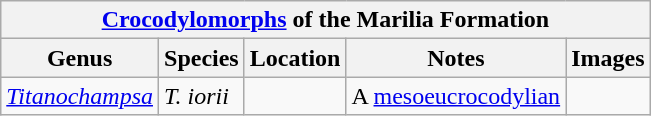<table class="wikitable" align="center">
<tr>
<th colspan="7" align="center"><strong><a href='#'>Crocodylomorphs</a> of the Marilia Formation</strong></th>
</tr>
<tr>
<th>Genus</th>
<th>Species</th>
<th>Location</th>
<th>Notes</th>
<th>Images</th>
</tr>
<tr>
<td><em><a href='#'>Titanochampsa</a></em></td>
<td><em>T. iorii</em></td>
<td></td>
<td>A <a href='#'>mesoeucrocodylian</a></td>
<td></td>
</tr>
</table>
